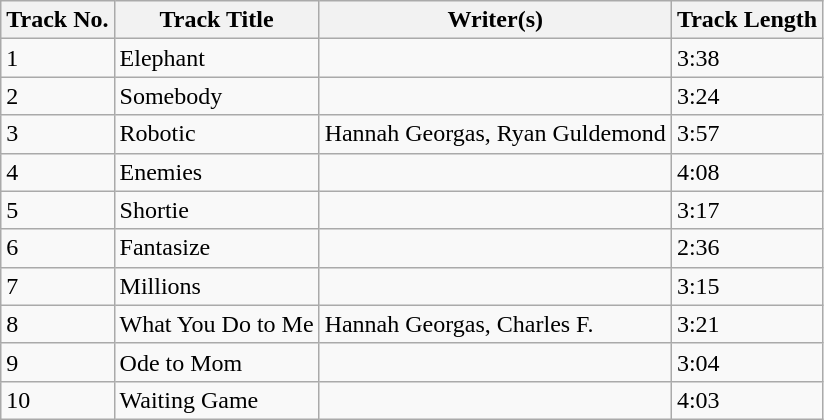<table class="wikitable">
<tr>
<th>Track No.</th>
<th>Track Title</th>
<th>Writer(s)</th>
<th>Track Length</th>
</tr>
<tr>
<td>1</td>
<td>Elephant</td>
<td></td>
<td>3:38</td>
</tr>
<tr>
<td>2</td>
<td>Somebody</td>
<td></td>
<td>3:24</td>
</tr>
<tr>
<td>3</td>
<td>Robotic</td>
<td>Hannah Georgas, Ryan Guldemond</td>
<td>3:57</td>
</tr>
<tr>
<td>4</td>
<td>Enemies</td>
<td></td>
<td>4:08</td>
</tr>
<tr>
<td>5</td>
<td>Shortie</td>
<td></td>
<td>3:17</td>
</tr>
<tr>
<td>6</td>
<td>Fantasize</td>
<td></td>
<td>2:36</td>
</tr>
<tr>
<td>7</td>
<td>Millions</td>
<td></td>
<td>3:15</td>
</tr>
<tr>
<td>8</td>
<td>What You Do to Me</td>
<td>Hannah Georgas, Charles F.</td>
<td>3:21</td>
</tr>
<tr>
<td>9</td>
<td>Ode to Mom</td>
<td></td>
<td>3:04</td>
</tr>
<tr>
<td>10</td>
<td>Waiting Game</td>
<td></td>
<td>4:03</td>
</tr>
</table>
